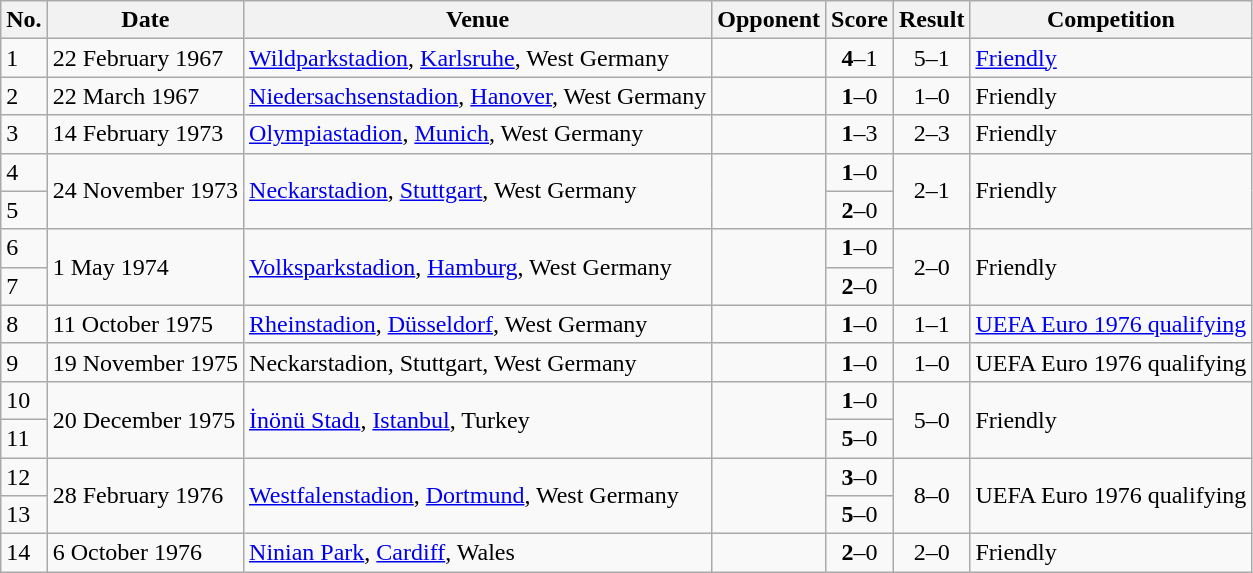<table class="wikitable sortable plainrowheaders">
<tr>
<th>No.</th>
<th>Date</th>
<th>Venue</th>
<th>Opponent</th>
<th>Score</th>
<th>Result</th>
<th>Competition</th>
</tr>
<tr>
<td>1</td>
<td>22 February 1967</td>
<td><a href='#'>Wildparkstadion</a>, <a href='#'>Karlsruhe</a>, West Germany</td>
<td></td>
<td align=center><strong>4</strong>–1</td>
<td align=center>5–1</td>
<td><a href='#'>Friendly</a></td>
</tr>
<tr>
<td>2</td>
<td>22 March 1967</td>
<td><a href='#'>Niedersachsenstadion</a>, <a href='#'>Hanover</a>, West Germany</td>
<td></td>
<td align=center><strong>1</strong>–0</td>
<td align=center>1–0</td>
<td>Friendly</td>
</tr>
<tr>
<td>3</td>
<td>14 February 1973</td>
<td><a href='#'>Olympiastadion</a>, <a href='#'>Munich</a>, West Germany</td>
<td></td>
<td align=center><strong>1</strong>–3</td>
<td align=center>2–3</td>
<td>Friendly</td>
</tr>
<tr>
<td>4</td>
<td rowspan=2>24 November 1973</td>
<td rowspan=2><a href='#'>Neckarstadion</a>, <a href='#'>Stuttgart</a>, West Germany</td>
<td rowspan=2></td>
<td align=center><strong>1</strong>–0</td>
<td rowspan=2 align=center>2–1</td>
<td rowspan=2>Friendly</td>
</tr>
<tr>
<td>5</td>
<td align=center><strong>2</strong>–0</td>
</tr>
<tr>
<td>6</td>
<td rowspan=2>1 May 1974</td>
<td rowspan=2><a href='#'>Volksparkstadion</a>, <a href='#'>Hamburg</a>, West Germany</td>
<td rowspan=2></td>
<td align=center><strong>1</strong>–0</td>
<td rowspan=2 align=center>2–0</td>
<td rowspan=2>Friendly</td>
</tr>
<tr>
<td>7</td>
<td align=center><strong>2</strong>–0</td>
</tr>
<tr>
<td>8</td>
<td>11 October 1975</td>
<td><a href='#'>Rheinstadion</a>, <a href='#'>Düsseldorf</a>, West Germany</td>
<td></td>
<td align=center><strong>1</strong>–0</td>
<td align=center>1–1</td>
<td><a href='#'>UEFA Euro 1976 qualifying</a></td>
</tr>
<tr>
<td>9</td>
<td>19 November 1975</td>
<td>Neckarstadion, Stuttgart, West Germany</td>
<td></td>
<td align=center><strong>1</strong>–0</td>
<td align=center>1–0</td>
<td>UEFA Euro 1976 qualifying</td>
</tr>
<tr>
<td>10</td>
<td rowspan=2>20 December 1975</td>
<td rowspan=2><a href='#'>İnönü Stadı</a>, <a href='#'>Istanbul</a>, Turkey</td>
<td rowspan=2></td>
<td align=center><strong>1</strong>–0</td>
<td rowspan=2 align=center>5–0</td>
<td rowspan=2>Friendly</td>
</tr>
<tr>
<td>11</td>
<td align=center><strong>5</strong>–0</td>
</tr>
<tr>
<td>12</td>
<td rowspan=2>28 February 1976</td>
<td rowspan=2><a href='#'>Westfalenstadion</a>, <a href='#'>Dortmund</a>, West Germany</td>
<td rowspan=2></td>
<td align=center><strong>3</strong>–0</td>
<td rowspan=2 align=center>8–0</td>
<td rowspan=2>UEFA Euro 1976 qualifying</td>
</tr>
<tr>
<td>13</td>
<td align=center><strong>5</strong>–0</td>
</tr>
<tr>
<td>14</td>
<td>6 October 1976</td>
<td><a href='#'>Ninian Park</a>, <a href='#'>Cardiff</a>, Wales</td>
<td></td>
<td align=center><strong>2</strong>–0</td>
<td align=center>2–0</td>
<td>Friendly</td>
</tr>
</table>
